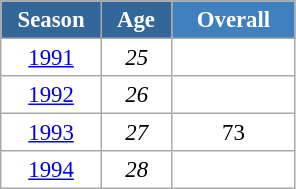<table class="wikitable" style="font-size:95%; text-align:center; border:grey solid 1px; border-collapse:collapse; background:#ffffff;">
<tr>
<th style="background-color:#369; color:white; width:60px;"> Season </th>
<th style="background-color:#369; color:white; width:40px;"> Age </th>
<th style="background-color:#4180be; color:white; width:75px;">Overall</th>
</tr>
<tr>
<td><a href='#'>1991</a></td>
<td><em>25</em></td>
<td></td>
</tr>
<tr>
<td><a href='#'>1992</a></td>
<td><em>26</em></td>
<td></td>
</tr>
<tr>
<td><a href='#'>1993</a></td>
<td><em>27</em></td>
<td>73</td>
</tr>
<tr>
<td><a href='#'>1994</a></td>
<td><em>28</em></td>
<td></td>
</tr>
</table>
